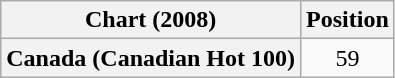<table class="wikitable sortable plainrowheaders" style="text-align:center">
<tr>
<th scope="col">Chart (2008)</th>
<th scope="col">Position</th>
</tr>
<tr>
<th scope="row">Canada (Canadian Hot 100)</th>
<td>59</td>
</tr>
</table>
